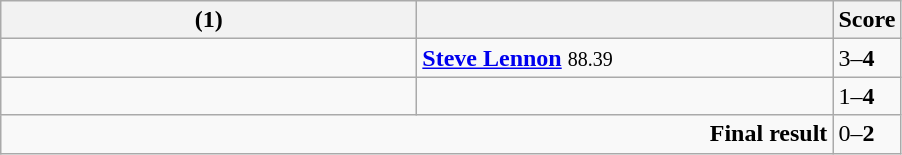<table class="wikitable">
<tr>
<th width=270> (1)</th>
<th width=270><strong></strong></th>
<th>Score</th>
</tr>
<tr>
<td></td>
<td><strong><a href='#'>Steve Lennon</a></strong> <small><span>88.39</span></small></td>
<td>3–<strong>4</strong></td>
</tr>
<tr>
<td></td>
<td></td>
<td>1–<strong>4</strong></td>
</tr>
<tr>
<td colspan="2" align="right"><strong>Final result</strong></td>
<td>0–<strong>2</strong></td>
</tr>
</table>
